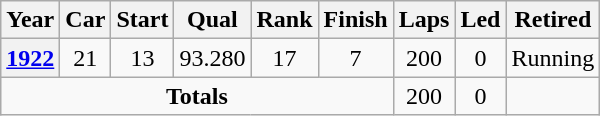<table class="wikitable" style="text-align:center">
<tr>
<th>Year</th>
<th>Car</th>
<th>Start</th>
<th>Qual</th>
<th>Rank</th>
<th>Finish</th>
<th>Laps</th>
<th>Led</th>
<th>Retired</th>
</tr>
<tr>
<th><a href='#'>1922</a></th>
<td>21</td>
<td>13</td>
<td>93.280</td>
<td>17</td>
<td>7</td>
<td>200</td>
<td>0</td>
<td>Running</td>
</tr>
<tr>
<td colspan=6><strong>Totals</strong></td>
<td>200</td>
<td>0</td>
<td></td>
</tr>
</table>
